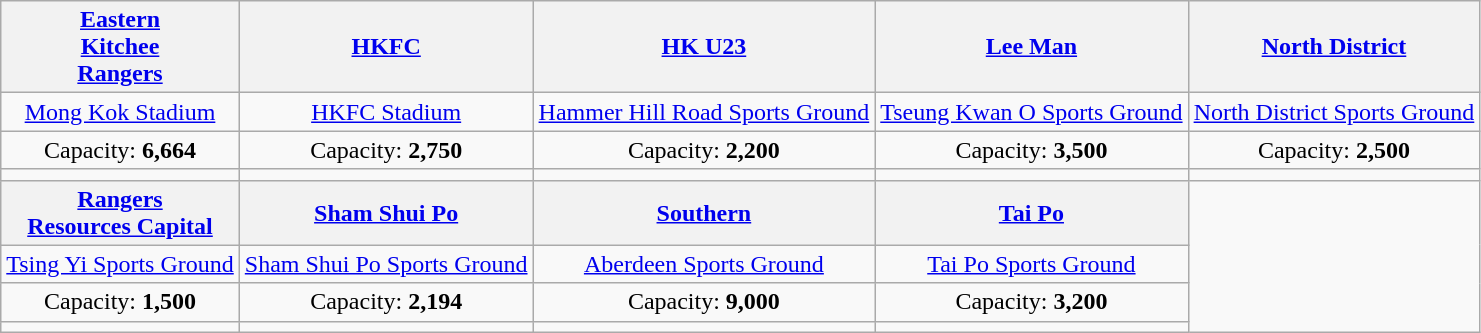<table class="wikitable" style="text-align:center">
<tr>
<th><a href='#'>Eastern</a><br><a href='#'>Kitchee</a><br><a href='#'>Rangers</a></th>
<th><a href='#'>HKFC</a></th>
<th><a href='#'>HK U23</a></th>
<th><a href='#'>Lee Man</a></th>
<th><a href='#'>North District</a></th>
</tr>
<tr>
<td><a href='#'>Mong Kok Stadium</a></td>
<td><a href='#'>HKFC Stadium</a></td>
<td><a href='#'>Hammer Hill Road Sports Ground</a></td>
<td><a href='#'>Tseung Kwan O Sports Ground</a></td>
<td><a href='#'>North District Sports Ground</a></td>
</tr>
<tr>
<td>Capacity: <strong>6,664</strong></td>
<td>Capacity: <strong>2,750</strong></td>
<td>Capacity: <strong>2,200</strong></td>
<td>Capacity: <strong>3,500</strong></td>
<td>Capacity: <strong>2,500</strong></td>
</tr>
<tr>
<td></td>
<td></td>
<td></td>
<td></td>
<td></td>
</tr>
<tr>
<th><a href='#'>Rangers</a><br><a href='#'>Resources Capital</a></th>
<th><a href='#'>Sham Shui Po</a></th>
<th><a href='#'>Southern</a></th>
<th><a href='#'>Tai Po</a></th>
</tr>
<tr>
<td><a href='#'>Tsing Yi Sports Ground</a></td>
<td><a href='#'>Sham Shui Po Sports Ground</a></td>
<td><a href='#'>Aberdeen Sports Ground</a></td>
<td><a href='#'>Tai Po Sports Ground</a></td>
</tr>
<tr>
<td>Capacity: <strong>1,500</strong></td>
<td>Capacity: <strong>2,194</strong></td>
<td>Capacity: <strong>9,000</strong></td>
<td>Capacity: <strong>3,200</strong></td>
</tr>
<tr>
<td></td>
<td></td>
<td></td>
<td></td>
</tr>
</table>
